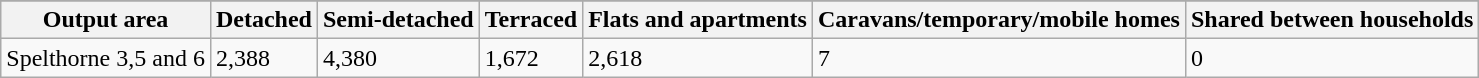<table class="wikitable">
<tr>
</tr>
<tr>
<th>Output area</th>
<th>Detached</th>
<th>Semi-detached</th>
<th>Terraced</th>
<th>Flats and apartments</th>
<th>Caravans/temporary/mobile homes</th>
<th>Shared between households</th>
</tr>
<tr>
<td>Spelthorne 3,5 and 6</td>
<td>2,388</td>
<td>4,380</td>
<td>1,672</td>
<td>2,618</td>
<td>7</td>
<td>0</td>
</tr>
</table>
